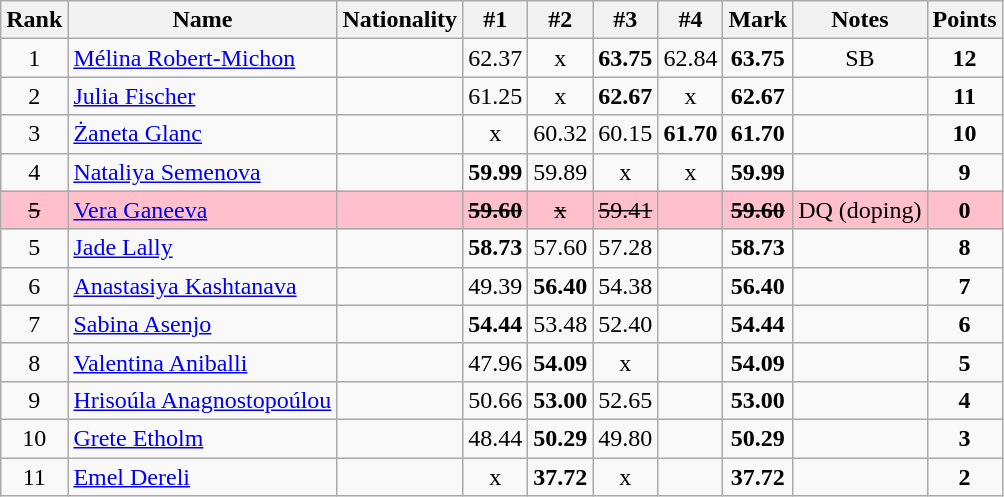<table class="wikitable sortable" style="text-align:center">
<tr>
<th>Rank</th>
<th>Name</th>
<th>Nationality</th>
<th>#1</th>
<th>#2</th>
<th>#3</th>
<th>#4</th>
<th>Mark</th>
<th>Notes</th>
<th>Points</th>
</tr>
<tr>
<td>1</td>
<td align=left><a href='#'>Mélina Robert-Michon</a></td>
<td align=left></td>
<td>62.37</td>
<td>x</td>
<td><strong>63.75</strong></td>
<td>62.84</td>
<td><strong>63.75</strong></td>
<td>SB</td>
<td><strong>12</strong></td>
</tr>
<tr>
<td>2</td>
<td align=left><a href='#'>Julia Fischer</a></td>
<td align=left></td>
<td>61.25</td>
<td>x</td>
<td><strong>62.67</strong></td>
<td>x</td>
<td><strong>62.67</strong></td>
<td></td>
<td><strong>11</strong></td>
</tr>
<tr>
<td>3</td>
<td align=left><a href='#'>Żaneta Glanc</a></td>
<td align=left></td>
<td>x</td>
<td>60.32</td>
<td>60.15</td>
<td><strong>61.70</strong></td>
<td><strong>61.70</strong></td>
<td></td>
<td><strong>10</strong></td>
</tr>
<tr>
<td>4</td>
<td align=left><a href='#'>Nataliya Semenova</a></td>
<td align=left></td>
<td><strong>59.99</strong></td>
<td>59.89</td>
<td>x</td>
<td>x</td>
<td><strong>59.99</strong></td>
<td></td>
<td><strong>9</strong></td>
</tr>
<tr bgcolor=pink>
<td><s>5</s></td>
<td align=left><a href='#'>Vera Ganeeva</a></td>
<td align=left></td>
<td><s><strong>59.60</strong></s></td>
<td><s>x</s></td>
<td><s>59.41</s></td>
<td></td>
<td><s><strong>59.60</strong></s></td>
<td>DQ (doping)</td>
<td><strong>0</strong></td>
</tr>
<tr>
<td>5</td>
<td align=left><a href='#'>Jade Lally</a></td>
<td align=left></td>
<td><strong>58.73</strong></td>
<td>57.60</td>
<td>57.28</td>
<td></td>
<td><strong>58.73</strong></td>
<td></td>
<td><strong>8</strong></td>
</tr>
<tr>
<td>6</td>
<td align=left><a href='#'>Anastasiya Kashtanava</a></td>
<td align=left></td>
<td>49.39</td>
<td><strong>56.40</strong></td>
<td>54.38</td>
<td></td>
<td><strong>56.40</strong></td>
<td></td>
<td><strong>7</strong></td>
</tr>
<tr>
<td>7</td>
<td align=left><a href='#'>Sabina Asenjo</a></td>
<td align=left></td>
<td><strong>54.44</strong></td>
<td>53.48</td>
<td>52.40</td>
<td></td>
<td><strong>54.44</strong></td>
<td></td>
<td><strong>6</strong></td>
</tr>
<tr>
<td>8</td>
<td align=left><a href='#'>Valentina Aniballi</a></td>
<td align=left></td>
<td>47.96</td>
<td><strong>54.09</strong></td>
<td>x</td>
<td></td>
<td><strong>54.09</strong></td>
<td></td>
<td><strong>5</strong></td>
</tr>
<tr>
<td>9</td>
<td align=left><a href='#'>Hrisoúla Anagnostopoúlou</a></td>
<td align=left></td>
<td>50.66</td>
<td><strong>53.00</strong></td>
<td>52.65</td>
<td></td>
<td><strong>53.00</strong></td>
<td></td>
<td><strong>4</strong></td>
</tr>
<tr>
<td>10</td>
<td align=left><a href='#'>Grete Etholm</a></td>
<td align=left></td>
<td>48.44</td>
<td><strong>50.29</strong></td>
<td>49.80</td>
<td></td>
<td><strong>50.29</strong></td>
<td></td>
<td><strong>3</strong></td>
</tr>
<tr>
<td>11</td>
<td align=left><a href='#'>Emel Dereli</a></td>
<td align=left></td>
<td>x</td>
<td><strong>37.72</strong></td>
<td>x</td>
<td></td>
<td><strong>37.72</strong></td>
<td></td>
<td><strong>2</strong></td>
</tr>
</table>
